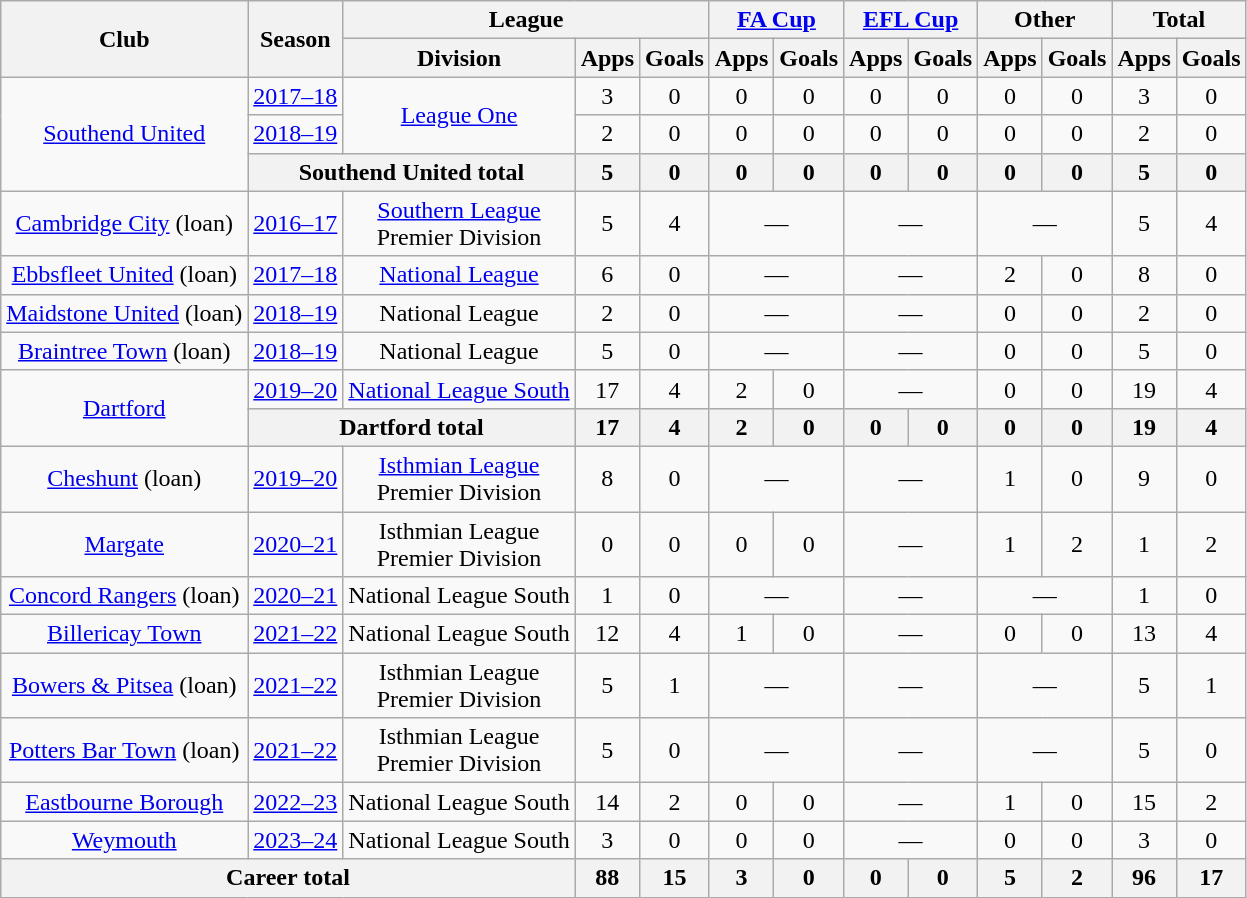<table class="wikitable" style="text-align: center">
<tr>
<th rowspan="2">Club</th>
<th rowspan="2">Season</th>
<th colspan="3">League</th>
<th colspan="2"><a href='#'>FA Cup</a></th>
<th colspan="2"><a href='#'>EFL Cup</a></th>
<th colspan="2">Other</th>
<th colspan="2">Total</th>
</tr>
<tr>
<th>Division</th>
<th>Apps</th>
<th>Goals</th>
<th>Apps</th>
<th>Goals</th>
<th>Apps</th>
<th>Goals</th>
<th>Apps</th>
<th>Goals</th>
<th>Apps</th>
<th>Goals</th>
</tr>
<tr>
<td rowspan="3"><a href='#'>Southend United</a></td>
<td><a href='#'>2017–18</a></td>
<td rowspan="2"><a href='#'>League One</a></td>
<td>3</td>
<td>0</td>
<td>0</td>
<td>0</td>
<td>0</td>
<td>0</td>
<td>0</td>
<td>0</td>
<td>3</td>
<td>0</td>
</tr>
<tr>
<td><a href='#'>2018–19</a></td>
<td>2</td>
<td>0</td>
<td>0</td>
<td>0</td>
<td>0</td>
<td>0</td>
<td>0</td>
<td>0</td>
<td>2</td>
<td>0</td>
</tr>
<tr>
<th colspan="2">Southend United total</th>
<th>5</th>
<th>0</th>
<th>0</th>
<th>0</th>
<th>0</th>
<th>0</th>
<th>0</th>
<th>0</th>
<th>5</th>
<th>0</th>
</tr>
<tr>
<td rowspan="1"><a href='#'>Cambridge City</a> (loan)</td>
<td><a href='#'>2016–17</a></td>
<td><a href='#'>Southern League</a><br>Premier Division</td>
<td>5</td>
<td>4</td>
<td colspan="2">—</td>
<td colspan="2">—</td>
<td colspan="2">—</td>
<td>5</td>
<td>4</td>
</tr>
<tr>
<td rowspan="1"><a href='#'>Ebbsfleet United</a> (loan)</td>
<td><a href='#'>2017–18</a></td>
<td><a href='#'>National League</a></td>
<td>6</td>
<td>0</td>
<td colspan="2">—</td>
<td colspan="2">—</td>
<td>2</td>
<td>0</td>
<td>8</td>
<td>0</td>
</tr>
<tr>
<td rowspan="1"><a href='#'>Maidstone United</a> (loan)</td>
<td><a href='#'>2018–19</a></td>
<td>National League</td>
<td>2</td>
<td>0</td>
<td colspan="2">—</td>
<td colspan="2">—</td>
<td>0</td>
<td>0</td>
<td>2</td>
<td>0</td>
</tr>
<tr>
<td rowspan="1"><a href='#'>Braintree Town</a> (loan)</td>
<td><a href='#'>2018–19</a></td>
<td>National League</td>
<td>5</td>
<td>0</td>
<td colspan="2">—</td>
<td colspan="2">—</td>
<td>0</td>
<td>0</td>
<td>5</td>
<td>0</td>
</tr>
<tr>
<td rowspan="2"><a href='#'>Dartford</a></td>
<td><a href='#'>2019–20</a></td>
<td><a href='#'>National League South</a></td>
<td>17</td>
<td>4</td>
<td>2</td>
<td>0</td>
<td colspan="2">—</td>
<td>0</td>
<td>0</td>
<td>19</td>
<td>4</td>
</tr>
<tr>
<th colspan="2">Dartford total</th>
<th>17</th>
<th>4</th>
<th>2</th>
<th>0</th>
<th>0</th>
<th>0</th>
<th>0</th>
<th>0</th>
<th>19</th>
<th>4</th>
</tr>
<tr>
<td rowspan="1"><a href='#'>Cheshunt</a> (loan)</td>
<td><a href='#'>2019–20</a></td>
<td><a href='#'>Isthmian League</a><br>Premier Division</td>
<td>8</td>
<td>0</td>
<td colspan="2">—</td>
<td colspan="2">—</td>
<td>1</td>
<td>0</td>
<td>9</td>
<td>0</td>
</tr>
<tr>
<td rowspan="1"><a href='#'>Margate</a></td>
<td><a href='#'>2020–21</a></td>
<td>Isthmian League<br>Premier Division</td>
<td>0</td>
<td>0</td>
<td>0</td>
<td>0</td>
<td colspan="2">—</td>
<td>1</td>
<td>2</td>
<td>1</td>
<td>2</td>
</tr>
<tr>
<td><a href='#'>Concord Rangers</a> (loan)</td>
<td><a href='#'>2020–21</a></td>
<td>National League South</td>
<td>1</td>
<td>0</td>
<td colspan="2">—</td>
<td colspan="2">—</td>
<td colspan="2">—</td>
<td>1</td>
<td>0</td>
</tr>
<tr>
<td><a href='#'>Billericay Town</a></td>
<td><a href='#'>2021–22</a></td>
<td>National League South</td>
<td>12</td>
<td>4</td>
<td>1</td>
<td>0</td>
<td colspan="2">—</td>
<td>0</td>
<td>0</td>
<td>13</td>
<td>4</td>
</tr>
<tr>
<td><a href='#'>Bowers & Pitsea</a> (loan)</td>
<td><a href='#'>2021–22</a></td>
<td>Isthmian League<br>Premier Division</td>
<td>5</td>
<td>1</td>
<td colspan="2">—</td>
<td colspan="2">—</td>
<td colspan="2">—</td>
<td>5</td>
<td>1</td>
</tr>
<tr>
<td><a href='#'>Potters Bar Town</a> (loan)</td>
<td><a href='#'>2021–22</a></td>
<td>Isthmian League<br>Premier Division</td>
<td>5</td>
<td>0</td>
<td colspan="2">—</td>
<td colspan="2">—</td>
<td colspan="2">—</td>
<td>5</td>
<td>0</td>
</tr>
<tr>
<td><a href='#'>Eastbourne Borough</a></td>
<td><a href='#'>2022–23</a></td>
<td>National League South</td>
<td>14</td>
<td>2</td>
<td>0</td>
<td>0</td>
<td colspan="2">—</td>
<td>1</td>
<td>0</td>
<td>15</td>
<td>2</td>
</tr>
<tr>
<td><a href='#'>Weymouth</a></td>
<td><a href='#'>2023–24</a></td>
<td>National League South</td>
<td>3</td>
<td>0</td>
<td>0</td>
<td>0</td>
<td colspan="2">—</td>
<td>0</td>
<td>0</td>
<td>3</td>
<td>0</td>
</tr>
<tr>
<th colspan="3">Career total</th>
<th>88</th>
<th>15</th>
<th>3</th>
<th>0</th>
<th>0</th>
<th>0</th>
<th>5</th>
<th>2</th>
<th>96</th>
<th>17</th>
</tr>
</table>
